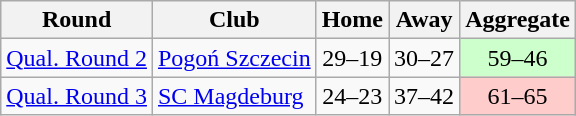<table class="wikitable">
<tr>
<th>Round</th>
<th>Club</th>
<th>Home</th>
<th>Away</th>
<th>Aggregate</th>
</tr>
<tr>
<td><a href='#'>Qual. Round 2</a></td>
<td> <a href='#'>Pogoń Szczecin</a></td>
<td style="text-align:center;">29–19</td>
<td style="text-align:center;">30–27</td>
<td style="text-align:center;" bgcolor="#ccffcc">59–46</td>
</tr>
<tr>
<td><a href='#'>Qual. Round 3</a></td>
<td> <a href='#'>SC Magdeburg</a></td>
<td style="text-align:center;">24–23</td>
<td style="text-align:center;">37–42</td>
<td style="text-align:center;" bgcolor="#ffcccc">61–65</td>
</tr>
</table>
